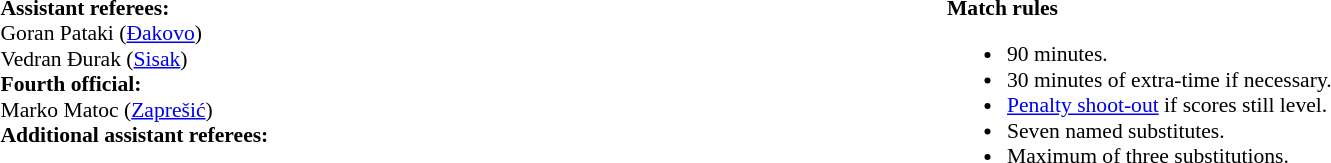<table style="width:100%; font-size:90%;">
<tr>
<td style="width:50%; vertical-align:top;"><br><strong>Assistant referees:</strong> 
<br>Goran Pataki (<a href='#'>Đakovo</a>)
<br>Vedran Đurak (<a href='#'>Sisak</a>)
<br><strong>Fourth official:</strong>
<br>Marko Matoc (<a href='#'>Zaprešić</a>)
<br><strong>Additional assistant referees:</strong>
<br>
<br></td>
<td style="width:60%; vertical-align:top;"><br><strong>Match rules</strong><ul><li>90 minutes.</li><li>30 minutes of extra-time if necessary.</li><li><a href='#'>Penalty shoot-out</a> if scores still level.</li><li>Seven named substitutes.</li><li>Maximum of three substitutions.</li></ul></td>
</tr>
</table>
